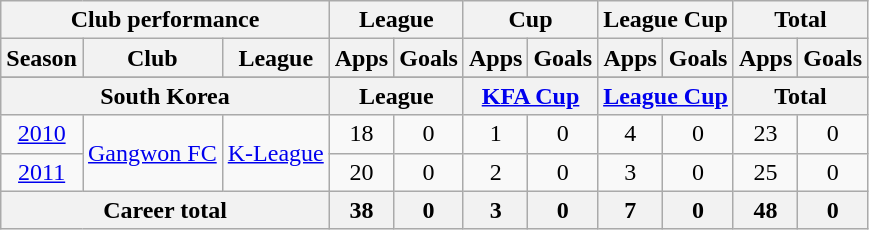<table class="wikitable" style="text-align:center">
<tr>
<th colspan=3>Club performance</th>
<th colspan=2>League</th>
<th colspan=2>Cup</th>
<th colspan=2>League Cup</th>
<th colspan=2>Total</th>
</tr>
<tr>
<th>Season</th>
<th>Club</th>
<th>League</th>
<th>Apps</th>
<th>Goals</th>
<th>Apps</th>
<th>Goals</th>
<th>Apps</th>
<th>Goals</th>
<th>Apps</th>
<th>Goals</th>
</tr>
<tr>
</tr>
<tr>
<th colspan=3>South Korea</th>
<th colspan=2>League</th>
<th colspan=2><a href='#'>KFA Cup</a></th>
<th colspan=2><a href='#'>League Cup</a></th>
<th colspan=2>Total</th>
</tr>
<tr>
<td><a href='#'>2010</a></td>
<td rowspan=2><a href='#'>Gangwon FC</a></td>
<td rowspan=2><a href='#'>K-League</a></td>
<td>18</td>
<td>0</td>
<td>1</td>
<td>0</td>
<td>4</td>
<td>0</td>
<td>23</td>
<td>0</td>
</tr>
<tr>
<td><a href='#'>2011</a></td>
<td>20</td>
<td>0</td>
<td>2</td>
<td>0</td>
<td>3</td>
<td>0</td>
<td>25</td>
<td>0</td>
</tr>
<tr>
<th colspan=3>Career total</th>
<th>38</th>
<th>0</th>
<th>3</th>
<th>0</th>
<th>7</th>
<th>0</th>
<th>48</th>
<th>0</th>
</tr>
</table>
